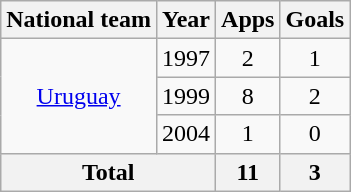<table class="wikitable" style="text-align:center">
<tr>
<th>National team</th>
<th>Year</th>
<th>Apps</th>
<th>Goals</th>
</tr>
<tr>
<td rowspan=3><a href='#'>Uruguay</a></td>
<td>1997</td>
<td>2</td>
<td>1</td>
</tr>
<tr>
<td>1999</td>
<td>8</td>
<td>2</td>
</tr>
<tr>
<td>2004</td>
<td>1</td>
<td>0</td>
</tr>
<tr>
<th colspan=2>Total</th>
<th>11</th>
<th>3</th>
</tr>
</table>
